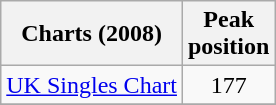<table class="wikitable sortable">
<tr>
<th align="left">Charts (2008)</th>
<th align="left">Peak<br>position</th>
</tr>
<tr>
<td align="left"><a href='#'>UK Singles Chart</a></td>
<td align="center">177</td>
</tr>
<tr>
</tr>
</table>
